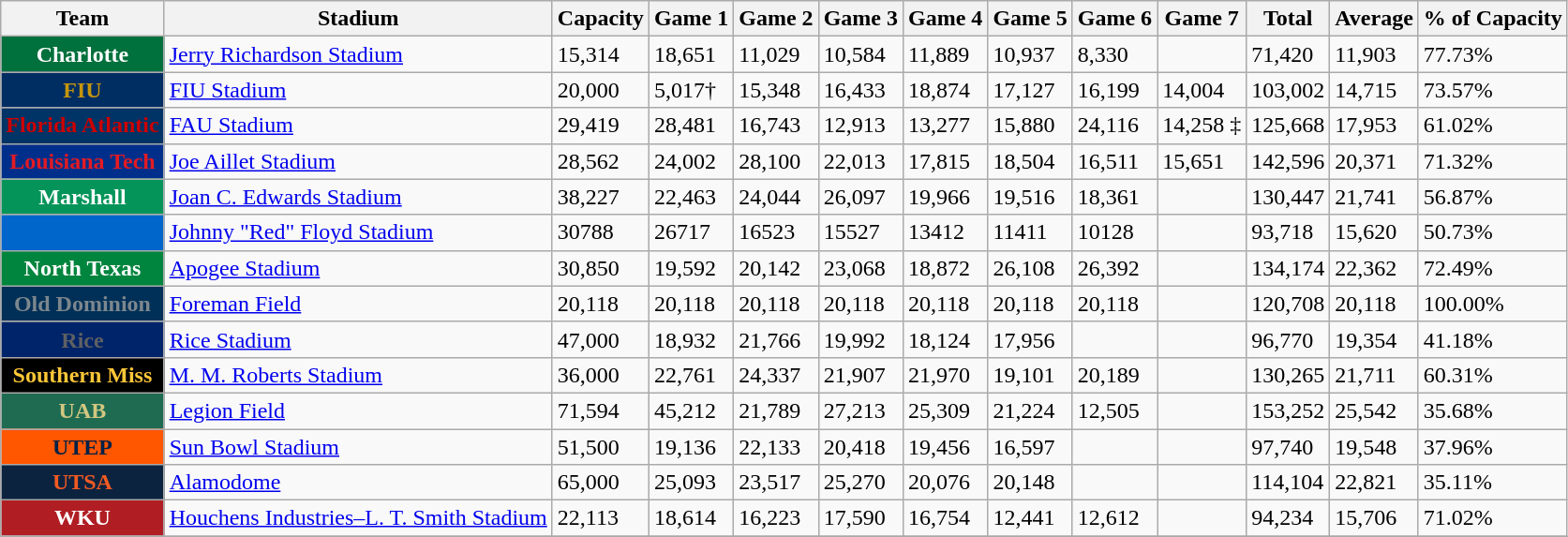<table class="wikitable sortable">
<tr>
<th>Team</th>
<th>Stadium</th>
<th>Capacity</th>
<th>Game 1</th>
<th>Game 2</th>
<th>Game 3</th>
<th>Game 4</th>
<th>Game 5</th>
<th>Game 6</th>
<th>Game 7</th>
<th>Total</th>
<th>Average</th>
<th>% of Capacity</th>
</tr>
<tr>
<th style="background:#00703C; color:#FFFFFF;">Charlotte</th>
<td><a href='#'>Jerry Richardson Stadium</a></td>
<td>15,314</td>
<td>18,651</td>
<td>11,029</td>
<td>10,584</td>
<td>11,889</td>
<td>10,937</td>
<td>8,330</td>
<td align=center></td>
<td>71,420</td>
<td>11,903</td>
<td>77.73%</td>
</tr>
<tr>
<th style="background:#002d62; color:#c5960c;">FIU</th>
<td><a href='#'>FIU Stadium</a></td>
<td>20,000</td>
<td>5,017†</td>
<td>15,348</td>
<td>16,433</td>
<td>18,874</td>
<td>17,127</td>
<td>16,199</td>
<td>14,004</td>
<td>103,002</td>
<td>14,715</td>
<td>73.57%</td>
</tr>
<tr>
<th style="background:#003366; color:#CC0000;">Florida Atlantic</th>
<td><a href='#'>FAU Stadium</a></td>
<td>29,419</td>
<td>28,481</td>
<td>16,743</td>
<td>12,913</td>
<td>13,277</td>
<td>15,880</td>
<td>24,116</td>
<td>14,258 ‡</td>
<td>125,668</td>
<td>17,953</td>
<td>61.02%</td>
</tr>
<tr>
<th style="background:#002F8B; color:#E31B23;">Louisiana Tech</th>
<td><a href='#'>Joe Aillet Stadium</a></td>
<td>28,562</td>
<td>24,002</td>
<td>28,100</td>
<td>22,013</td>
<td>17,815</td>
<td>18,504</td>
<td>16,511</td>
<td>15,651</td>
<td>142,596</td>
<td>20,371</td>
<td>71.32%</td>
</tr>
<tr>
<th style="background:#04945a; color:#FFFFFF;">Marshall</th>
<td><a href='#'>Joan C. Edwards Stadium</a></td>
<td>38,227</td>
<td>22,463</td>
<td>24,044</td>
<td>26,097</td>
<td>19,966</td>
<td>19,516</td>
<td>18,361</td>
<td></td>
<td>130,447</td>
<td>21,741</td>
<td>56.87%</td>
</tr>
<tr>
<th style="background:#0066CC; color:#ffffff;"></th>
<td><a href='#'>Johnny "Red" Floyd Stadium</a></td>
<td>30788</td>
<td>26717</td>
<td>16523</td>
<td>15527</td>
<td>13412</td>
<td>11411</td>
<td>10128</td>
<td align=center></td>
<td>93,718</td>
<td>15,620</td>
<td>50.73%</td>
</tr>
<tr>
<th style="background:#00853E; color:#FFFFFF;">North Texas</th>
<td><a href='#'>Apogee Stadium</a></td>
<td>30,850</td>
<td>19,592</td>
<td>20,142</td>
<td>23,068</td>
<td>18,872</td>
<td>26,108</td>
<td>26,392</td>
<td align=center></td>
<td>134,174</td>
<td>22,362</td>
<td>72.49%</td>
</tr>
<tr>
<th style="background:#003057; color:#7c878e;">Old Dominion</th>
<td><a href='#'>Foreman Field</a></td>
<td>20,118</td>
<td>20,118</td>
<td>20,118</td>
<td>20,118</td>
<td>20,118</td>
<td>20,118</td>
<td>20,118</td>
<td align=center></td>
<td>120,708</td>
<td>20,118</td>
<td>100.00%</td>
</tr>
<tr>
<th style="background:#002469; color:#5e6062;">Rice</th>
<td><a href='#'>Rice Stadium</a></td>
<td>47,000</td>
<td>18,932</td>
<td>21,766</td>
<td>19,992</td>
<td>18,124</td>
<td>17,956</td>
<td align=center></td>
<td align=center></td>
<td>96,770</td>
<td>19,354</td>
<td>41.18%</td>
</tr>
<tr>
<th style="background:#000000; color:#FDC737;">Southern Miss</th>
<td><a href='#'>M. M. Roberts Stadium</a></td>
<td>36,000</td>
<td>22,761</td>
<td>24,337</td>
<td>21,907</td>
<td>21,970</td>
<td>19,101</td>
<td>20,189</td>
<td align=center></td>
<td>130,265</td>
<td>21,711</td>
<td>60.31%</td>
</tr>
<tr>
<th style="background:#1E6B52; color:#D2C780;">UAB</th>
<td><a href='#'>Legion Field</a></td>
<td>71,594</td>
<td>45,212</td>
<td>21,789</td>
<td>27,213</td>
<td>25,309</td>
<td>21,224</td>
<td>12,505</td>
<td align=center></td>
<td>153,252</td>
<td>25,542</td>
<td>35.68%</td>
</tr>
<tr>
<th style="background:#ff5600; color:#002147;">UTEP</th>
<td><a href='#'>Sun Bowl Stadium</a></td>
<td>51,500</td>
<td>19,136</td>
<td>22,133</td>
<td>20,418</td>
<td>19,456</td>
<td>16,597</td>
<td align=center></td>
<td align=center></td>
<td>97,740</td>
<td>19,548</td>
<td>37.96%</td>
</tr>
<tr>
<th style="background:#0c2340; color:#f15a22;">UTSA</th>
<td><a href='#'>Alamodome</a></td>
<td>65,000</td>
<td>25,093</td>
<td>23,517</td>
<td>25,270</td>
<td>20,076</td>
<td>20,148</td>
<td align=center></td>
<td align=center></td>
<td>114,104</td>
<td>22,821</td>
<td>35.11%</td>
</tr>
<tr>
<th style="background:#B01E24; color:#FFFFFF;">WKU</th>
<td><a href='#'>Houchens Industries–L. T. Smith Stadium</a></td>
<td>22,113</td>
<td>18,614</td>
<td>16,223</td>
<td>17,590</td>
<td>16,754</td>
<td>12,441</td>
<td>12,612</td>
<td align=center></td>
<td>94,234</td>
<td>15,706</td>
<td>71.02%</td>
</tr>
<tr>
</tr>
</table>
